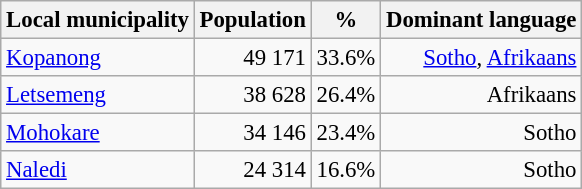<table class="wikitable" style="font-size: 95%; text-align: right">
<tr>
<th>Local municipality</th>
<th>Population</th>
<th>%</th>
<th>Dominant language</th>
</tr>
<tr>
<td align=left><a href='#'>Kopanong</a></td>
<td>49 171</td>
<td>33.6%</td>
<td><a href='#'>Sotho</a>, <a href='#'>Afrikaans</a></td>
</tr>
<tr>
<td align=left><a href='#'>Letsemeng</a></td>
<td>38 628</td>
<td>26.4%</td>
<td>Afrikaans</td>
</tr>
<tr>
<td align=left><a href='#'>Mohokare</a></td>
<td>34 146</td>
<td>23.4%</td>
<td>Sotho</td>
</tr>
<tr>
<td align=left><a href='#'>Naledi</a></td>
<td>24 314</td>
<td>16.6%</td>
<td>Sotho</td>
</tr>
</table>
